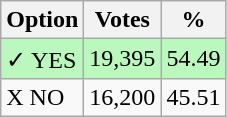<table class="wikitable">
<tr>
<th>Option</th>
<th>Votes</th>
<th>%</th>
</tr>
<tr>
<td style=background:#bbf8be>✓ YES</td>
<td style=background:#bbf8be>19,395</td>
<td style=background:#bbf8be>54.49</td>
</tr>
<tr>
<td>X NO</td>
<td>16,200</td>
<td>45.51</td>
</tr>
</table>
